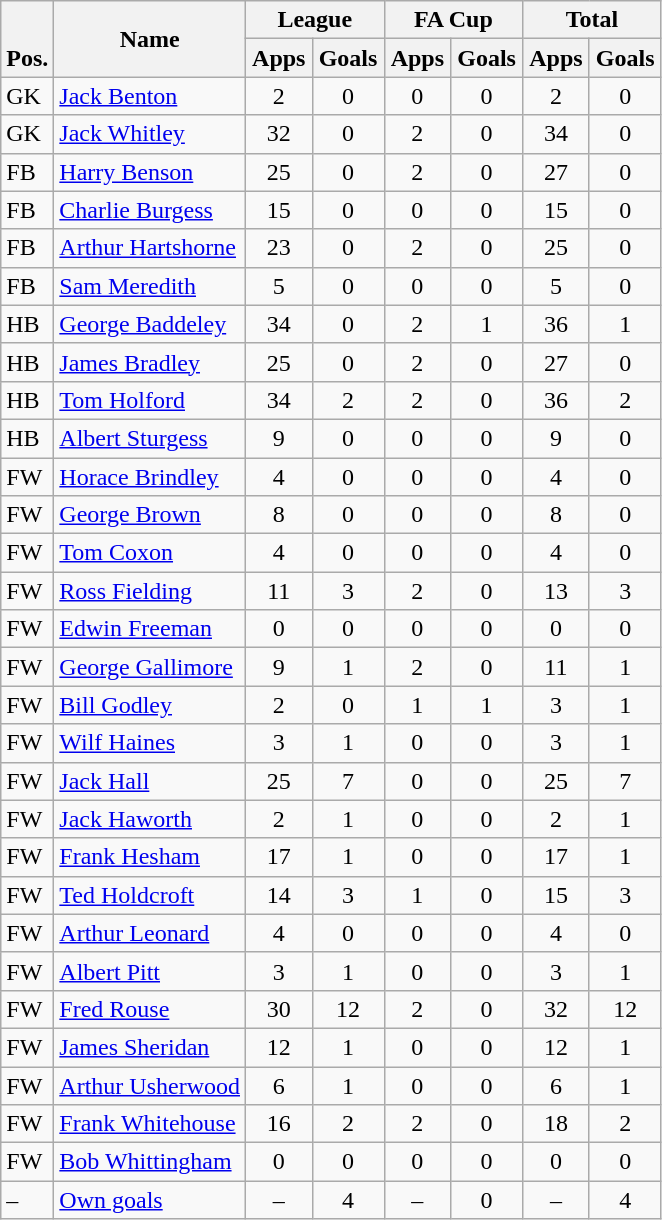<table class="wikitable" style="text-align:center">
<tr>
<th rowspan="2" valign="bottom">Pos.</th>
<th rowspan="2">Name</th>
<th colspan="2" width="85">League</th>
<th colspan="2" width="85">FA Cup</th>
<th colspan="2" width="85">Total</th>
</tr>
<tr>
<th>Apps</th>
<th>Goals</th>
<th>Apps</th>
<th>Goals</th>
<th>Apps</th>
<th>Goals</th>
</tr>
<tr>
<td align="left">GK</td>
<td align="left"> <a href='#'>Jack Benton</a></td>
<td>2</td>
<td>0</td>
<td>0</td>
<td>0</td>
<td>2</td>
<td>0</td>
</tr>
<tr>
<td align="left">GK</td>
<td align="left"> <a href='#'>Jack Whitley</a></td>
<td>32</td>
<td>0</td>
<td>2</td>
<td>0</td>
<td>34</td>
<td>0</td>
</tr>
<tr>
<td align="left">FB</td>
<td align="left"> <a href='#'>Harry Benson</a></td>
<td>25</td>
<td>0</td>
<td>2</td>
<td>0</td>
<td>27</td>
<td>0</td>
</tr>
<tr>
<td align="left">FB</td>
<td align="left"> <a href='#'>Charlie Burgess</a></td>
<td>15</td>
<td>0</td>
<td>0</td>
<td>0</td>
<td>15</td>
<td>0</td>
</tr>
<tr>
<td align="left">FB</td>
<td align="left"> <a href='#'>Arthur Hartshorne</a></td>
<td>23</td>
<td>0</td>
<td>2</td>
<td>0</td>
<td>25</td>
<td>0</td>
</tr>
<tr>
<td align="left">FB</td>
<td align="left"> <a href='#'>Sam Meredith</a></td>
<td>5</td>
<td>0</td>
<td>0</td>
<td>0</td>
<td>5</td>
<td>0</td>
</tr>
<tr>
<td align="left">HB</td>
<td align="left"> <a href='#'>George Baddeley</a></td>
<td>34</td>
<td>0</td>
<td>2</td>
<td>1</td>
<td>36</td>
<td>1</td>
</tr>
<tr>
<td align="left">HB</td>
<td align="left"> <a href='#'>James Bradley</a></td>
<td>25</td>
<td>0</td>
<td>2</td>
<td>0</td>
<td>27</td>
<td>0</td>
</tr>
<tr>
<td align="left">HB</td>
<td align="left"> <a href='#'>Tom Holford</a></td>
<td>34</td>
<td>2</td>
<td>2</td>
<td>0</td>
<td>36</td>
<td>2</td>
</tr>
<tr>
<td align="left">HB</td>
<td align="left"> <a href='#'>Albert Sturgess</a></td>
<td>9</td>
<td>0</td>
<td>0</td>
<td>0</td>
<td>9</td>
<td>0</td>
</tr>
<tr>
<td align="left">FW</td>
<td align="left"> <a href='#'>Horace Brindley</a></td>
<td>4</td>
<td>0</td>
<td>0</td>
<td>0</td>
<td>4</td>
<td>0</td>
</tr>
<tr>
<td align="left">FW</td>
<td align="left"> <a href='#'>George Brown</a></td>
<td>8</td>
<td>0</td>
<td>0</td>
<td>0</td>
<td>8</td>
<td>0</td>
</tr>
<tr>
<td align="left">FW</td>
<td align="left"> <a href='#'>Tom Coxon</a></td>
<td>4</td>
<td>0</td>
<td>0</td>
<td>0</td>
<td>4</td>
<td>0</td>
</tr>
<tr>
<td align="left">FW</td>
<td align="left"> <a href='#'>Ross Fielding</a></td>
<td>11</td>
<td>3</td>
<td>2</td>
<td>0</td>
<td>13</td>
<td>3</td>
</tr>
<tr>
<td align="left">FW</td>
<td align="left"> <a href='#'>Edwin Freeman</a></td>
<td>0</td>
<td>0</td>
<td>0</td>
<td>0</td>
<td>0</td>
<td>0</td>
</tr>
<tr>
<td align="left">FW</td>
<td align="left"> <a href='#'>George Gallimore</a></td>
<td>9</td>
<td>1</td>
<td>2</td>
<td>0</td>
<td>11</td>
<td>1</td>
</tr>
<tr>
<td align="left">FW</td>
<td align="left"> <a href='#'>Bill Godley</a></td>
<td>2</td>
<td>0</td>
<td>1</td>
<td>1</td>
<td>3</td>
<td>1</td>
</tr>
<tr>
<td align="left">FW</td>
<td align="left"> <a href='#'>Wilf Haines</a></td>
<td>3</td>
<td>1</td>
<td>0</td>
<td>0</td>
<td>3</td>
<td>1</td>
</tr>
<tr>
<td align="left">FW</td>
<td align="left"> <a href='#'>Jack Hall</a></td>
<td>25</td>
<td>7</td>
<td>0</td>
<td>0</td>
<td>25</td>
<td>7</td>
</tr>
<tr>
<td align="left">FW</td>
<td align="left"> <a href='#'>Jack Haworth</a></td>
<td>2</td>
<td>1</td>
<td>0</td>
<td>0</td>
<td>2</td>
<td>1</td>
</tr>
<tr>
<td align="left">FW</td>
<td align="left"> <a href='#'>Frank Hesham</a></td>
<td>17</td>
<td>1</td>
<td>0</td>
<td>0</td>
<td>17</td>
<td>1</td>
</tr>
<tr>
<td align="left">FW</td>
<td align="left"> <a href='#'>Ted Holdcroft</a></td>
<td>14</td>
<td>3</td>
<td>1</td>
<td>0</td>
<td>15</td>
<td>3</td>
</tr>
<tr>
<td align="left">FW</td>
<td align="left"> <a href='#'>Arthur Leonard</a></td>
<td>4</td>
<td>0</td>
<td>0</td>
<td>0</td>
<td>4</td>
<td>0</td>
</tr>
<tr>
<td align="left">FW</td>
<td align="left"> <a href='#'>Albert Pitt</a></td>
<td>3</td>
<td>1</td>
<td>0</td>
<td>0</td>
<td>3</td>
<td>1</td>
</tr>
<tr>
<td align="left">FW</td>
<td align="left"> <a href='#'>Fred Rouse</a></td>
<td>30</td>
<td>12</td>
<td>2</td>
<td>0</td>
<td>32</td>
<td>12</td>
</tr>
<tr>
<td align="left">FW</td>
<td align="left"> <a href='#'>James Sheridan</a></td>
<td>12</td>
<td>1</td>
<td>0</td>
<td>0</td>
<td>12</td>
<td>1</td>
</tr>
<tr>
<td align="left">FW</td>
<td align="left"> <a href='#'>Arthur Usherwood</a></td>
<td>6</td>
<td>1</td>
<td>0</td>
<td>0</td>
<td>6</td>
<td>1</td>
</tr>
<tr>
<td align="left">FW</td>
<td align="left"> <a href='#'>Frank Whitehouse</a></td>
<td>16</td>
<td>2</td>
<td>2</td>
<td>0</td>
<td>18</td>
<td>2</td>
</tr>
<tr>
<td align="left">FW</td>
<td align="left"> <a href='#'>Bob Whittingham</a></td>
<td>0</td>
<td>0</td>
<td>0</td>
<td>0</td>
<td>0</td>
<td>0</td>
</tr>
<tr>
<td align="left">–</td>
<td align="left"><a href='#'>Own goals</a></td>
<td>–</td>
<td>4</td>
<td>–</td>
<td>0</td>
<td>–</td>
<td>4</td>
</tr>
</table>
